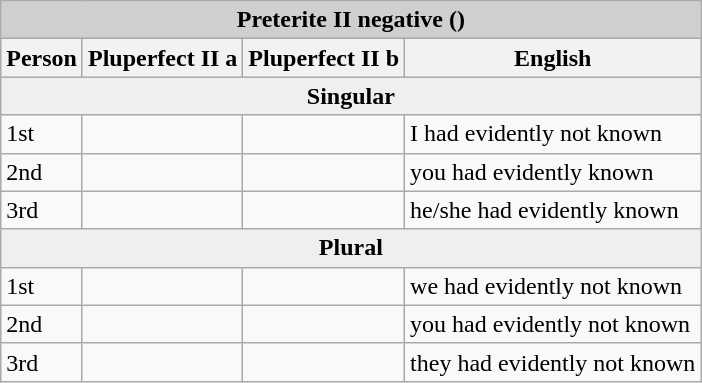<table class="wikitable">
<tr>
<th colspan="4" style="background:#cfcfcf;">Preterite II negative ()</th>
</tr>
<tr style="background:#dfdfdf;" |>
<th>Person</th>
<th>Pluperfect II a</th>
<th>Pluperfect II b</th>
<th>English</th>
</tr>
<tr>
<th colspan="4" style="background:#efefef">Singular</th>
</tr>
<tr>
<td>1st</td>
<td></td>
<td></td>
<td>I had evidently not known</td>
</tr>
<tr>
<td>2nd</td>
<td></td>
<td></td>
<td>you had evidently known</td>
</tr>
<tr>
<td>3rd</td>
<td></td>
<td></td>
<td>he/she had evidently known</td>
</tr>
<tr>
<th colspan="4" style="background:#efefef">Plural</th>
</tr>
<tr>
<td>1st</td>
<td></td>
<td></td>
<td>we had evidently not known</td>
</tr>
<tr>
<td>2nd</td>
<td></td>
<td></td>
<td>you had evidently not known</td>
</tr>
<tr>
<td>3rd</td>
<td></td>
<td></td>
<td>they had evidently not known</td>
</tr>
</table>
